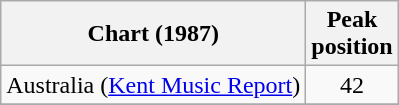<table class="wikitable">
<tr>
<th>Chart (1987)</th>
<th>Peak<br>position</th>
</tr>
<tr>
<td>Australia (<a href='#'>Kent Music Report</a>)</td>
<td align="center">42</td>
</tr>
<tr>
</tr>
</table>
